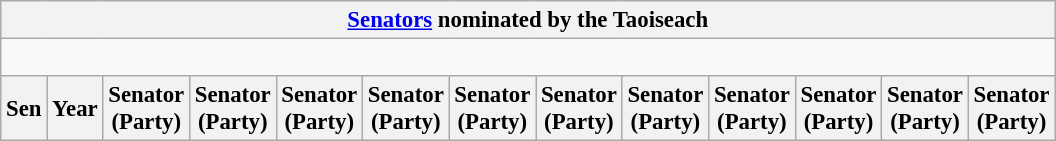<table class="wikitable" style="font-size:95%">
<tr>
<th colspan=24><a href='#'>Senators</a> nominated by the Taoiseach</th>
</tr>
<tr>
<td colspan=24><br>

</td>
</tr>
<tr>
<th>Sen</th>
<th>Year</th>
<th colspan=2>Senator<br>(Party)</th>
<th colspan=2>Senator<br>(Party)</th>
<th colspan=2>Senator<br>(Party)</th>
<th colspan=2>Senator<br>(Party)</th>
<th colspan=2>Senator<br>(Party)</th>
<th colspan=2>Senator<br>(Party)</th>
<th colspan=2>Senator<br>(Party)</th>
<th colspan=2>Senator<br>(Party)</th>
<th colspan=2>Senator<br>(Party)</th>
<th colspan=2>Senator<br>(Party)</th>
<th colspan=2>Senator<br>(Party)<br>












































































































































































































































































































































</th>
</tr>
</table>
